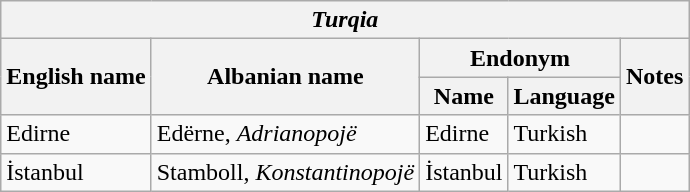<table class="wikitable sortable">
<tr>
<th colspan="5"> <em>Turqia</em></th>
</tr>
<tr>
<th rowspan="2">English name</th>
<th rowspan="2">Albanian name</th>
<th colspan="2">Endonym</th>
<th rowspan="2">Notes</th>
</tr>
<tr>
<th>Name</th>
<th>Language</th>
</tr>
<tr>
<td>Edirne</td>
<td>Edërne, <em>Adrianopojë</em></td>
<td>Edirne</td>
<td>Turkish</td>
<td></td>
</tr>
<tr>
<td>İstanbul</td>
<td>Stamboll, <em>Konstantinopojë</em></td>
<td>İstanbul</td>
<td>Turkish</td>
<td></td>
</tr>
</table>
